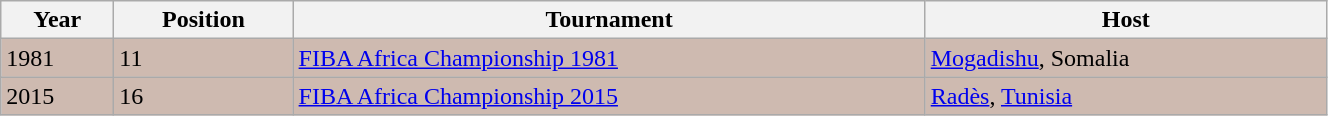<table class="wikitable" width=70%>
<tr>
<th>Year</th>
<th>Position</th>
<th>Tournament</th>
<th>Host</th>
</tr>
<tr valign="top" bgcolor="#CEBAB0">
<td>1981</td>
<td>11</td>
<td><a href='#'>FIBA Africa Championship 1981</a></td>
<td><a href='#'>Mogadishu</a>, Somalia</td>
</tr>
<tr valign="top" bgcolor="#CEBAB0">
<td>2015</td>
<td>16</td>
<td><a href='#'>FIBA Africa Championship 2015</a></td>
<td><a href='#'>Radès</a>, <a href='#'>Tunisia</a></td>
</tr>
</table>
